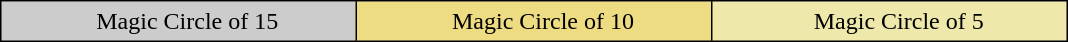<table border="2" cellpadding="4" style="background:white; border:1px solid black; border-collapse:collapse; margin:1em auto; text-align:center;" bgcolor=>
<tr>
<td style="background:#CCCCCC; padding-left: 1em;" width="20%">Magic Circle of 15</td>
<td style="background:#EEDC82; padding-left: 1em;" width="20%">Magic Circle of 10</td>
<td style="background:palegoldenrod; padding-left: 1em;" width="20%">Magic Circle of 5</td>
</tr>
</table>
